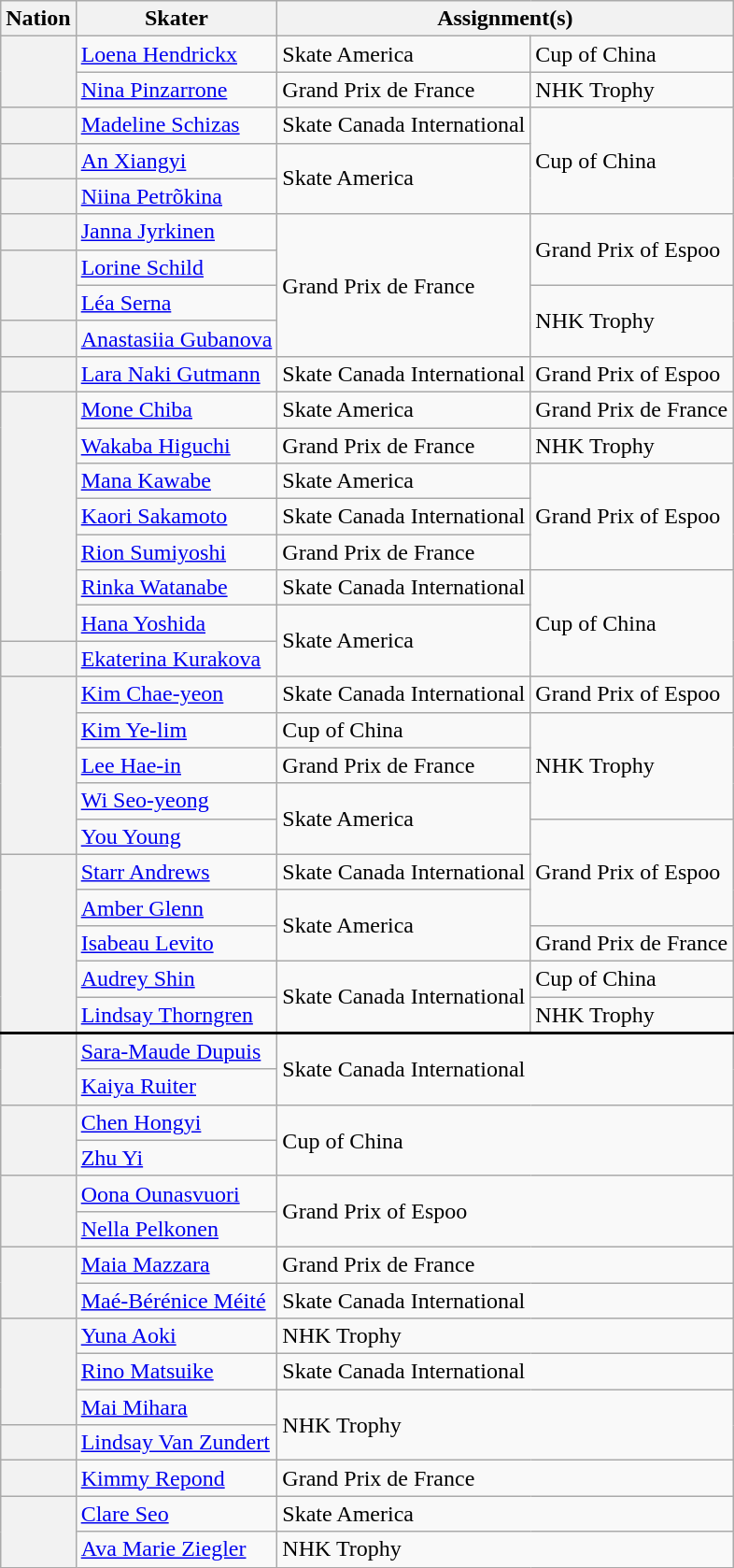<table class="wikitable unsortable" style="text-align:left">
<tr>
<th scope="col">Nation</th>
<th scope="col">Skater</th>
<th scope="col" colspan="2">Assignment(s)</th>
</tr>
<tr>
<th rowspan="2" scope="row" style="text-align:left"></th>
<td><a href='#'>Loena Hendrickx</a></td>
<td>Skate America</td>
<td>Cup of China</td>
</tr>
<tr>
<td><a href='#'>Nina Pinzarrone</a></td>
<td>Grand Prix de France</td>
<td>NHK Trophy</td>
</tr>
<tr>
<th scope="row" style="text-align:left"></th>
<td><a href='#'>Madeline Schizas</a></td>
<td>Skate Canada International</td>
<td rowspan="3">Cup of China</td>
</tr>
<tr>
<th scope="row" style="text-align:left"></th>
<td><a href='#'>An Xiangyi</a></td>
<td rowspan="2">Skate America</td>
</tr>
<tr>
<th scope="row" style="text-align:left"></th>
<td><a href='#'>Niina Petrõkina</a></td>
</tr>
<tr>
<th scope="row" style="text-align:left"></th>
<td><a href='#'>Janna Jyrkinen</a></td>
<td rowspan="4">Grand Prix de France</td>
<td rowspan="2">Grand Prix of Espoo</td>
</tr>
<tr>
<th rowspan="2" scope="row" style="text-align:left"></th>
<td><a href='#'>Lorine Schild</a></td>
</tr>
<tr>
<td><a href='#'>Léa Serna</a></td>
<td rowspan="2">NHK Trophy</td>
</tr>
<tr>
<th scope="row" style="text-align:left"></th>
<td><a href='#'>Anastasiia Gubanova</a></td>
</tr>
<tr>
<th scope="row" style="text-align:left"></th>
<td><a href='#'>Lara Naki Gutmann</a></td>
<td>Skate Canada International</td>
<td>Grand Prix of Espoo</td>
</tr>
<tr>
<th rowspan="7" scope="row" style="text-align:left"></th>
<td><a href='#'>Mone Chiba</a></td>
<td>Skate America</td>
<td>Grand Prix de France</td>
</tr>
<tr>
<td><a href='#'>Wakaba Higuchi</a></td>
<td>Grand Prix de France</td>
<td>NHK Trophy</td>
</tr>
<tr>
<td><a href='#'>Mana Kawabe</a></td>
<td>Skate America</td>
<td rowspan="3">Grand Prix of Espoo</td>
</tr>
<tr>
<td><a href='#'>Kaori Sakamoto</a></td>
<td>Skate Canada International</td>
</tr>
<tr>
<td><a href='#'>Rion Sumiyoshi</a></td>
<td>Grand Prix de France</td>
</tr>
<tr>
<td><a href='#'>Rinka Watanabe</a></td>
<td>Skate Canada International</td>
<td rowspan="3">Cup of China</td>
</tr>
<tr>
<td><a href='#'>Hana Yoshida</a></td>
<td rowspan="2">Skate America</td>
</tr>
<tr>
<th scope="row" style="text-align:left"></th>
<td><a href='#'>Ekaterina Kurakova</a></td>
</tr>
<tr>
<th rowspan="5" scope="row" style="text-align:left"></th>
<td><a href='#'>Kim Chae-yeon</a></td>
<td>Skate Canada International</td>
<td>Grand Prix of Espoo</td>
</tr>
<tr>
<td><a href='#'>Kim Ye-lim</a></td>
<td>Cup of China</td>
<td rowspan="3">NHK Trophy</td>
</tr>
<tr>
<td><a href='#'>Lee Hae-in</a></td>
<td>Grand Prix de France</td>
</tr>
<tr>
<td><a href='#'>Wi Seo-yeong</a></td>
<td rowspan="2">Skate America</td>
</tr>
<tr>
<td><a href='#'>You Young</a></td>
<td rowspan="3">Grand Prix of Espoo</td>
</tr>
<tr>
<th rowspan="5" scope="row" style="text-align:left"></th>
<td><a href='#'>Starr Andrews</a></td>
<td>Skate Canada International</td>
</tr>
<tr>
<td><a href='#'>Amber Glenn</a></td>
<td rowspan="2">Skate America</td>
</tr>
<tr>
<td><a href='#'>Isabeau Levito</a></td>
<td>Grand Prix de France</td>
</tr>
<tr>
<td><a href='#'>Audrey Shin</a></td>
<td rowspan="2">Skate Canada International</td>
<td>Cup of China</td>
</tr>
<tr>
<td><a href='#'>Lindsay Thorngren</a></td>
<td>NHK Trophy</td>
</tr>
<tr style="border-top:2.5px solid">
<th rowspan="2" scope="row" style="text-align:left"></th>
<td><a href='#'>Sara-Maude Dupuis</a></td>
<td colspan="2" rowspan="2">Skate Canada International</td>
</tr>
<tr>
<td><a href='#'>Kaiya Ruiter</a></td>
</tr>
<tr>
<th rowspan="2" scope="row" style="text-align:left"></th>
<td><a href='#'>Chen Hongyi</a></td>
<td colspan="2" rowspan="2">Cup of China</td>
</tr>
<tr>
<td><a href='#'>Zhu Yi</a></td>
</tr>
<tr>
<th rowspan="2" scope="row" style="text-align:left"></th>
<td><a href='#'>Oona Ounasvuori</a></td>
<td colspan="2" rowspan="2">Grand Prix of Espoo</td>
</tr>
<tr>
<td><a href='#'>Nella Pelkonen</a></td>
</tr>
<tr>
<th rowspan="2" scope="row" style="text-align:left"></th>
<td><a href='#'>Maia Mazzara</a></td>
<td colspan="2">Grand Prix de France</td>
</tr>
<tr>
<td><a href='#'>Maé-Bérénice Méité</a></td>
<td colspan="2">Skate Canada International</td>
</tr>
<tr>
<th rowspan="3" scope="row" style="text-align:left"></th>
<td><a href='#'>Yuna Aoki</a></td>
<td colspan="2">NHK Trophy</td>
</tr>
<tr>
<td><a href='#'>Rino Matsuike</a></td>
<td colspan="2">Skate Canada International</td>
</tr>
<tr>
<td><a href='#'>Mai Mihara</a></td>
<td colspan="2" rowspan="2">NHK Trophy</td>
</tr>
<tr>
<th scope="row" style="text-align:left"></th>
<td><a href='#'>Lindsay Van Zundert</a></td>
</tr>
<tr>
<th scope="row" style="text-align:left"></th>
<td><a href='#'>Kimmy Repond</a></td>
<td colspan="2">Grand Prix de France</td>
</tr>
<tr>
<th rowspan="2" scope="row" style="text-align:left"></th>
<td><a href='#'>Clare Seo</a></td>
<td colspan="2">Skate America</td>
</tr>
<tr>
<td><a href='#'>Ava Marie Ziegler</a></td>
<td colspan="2">NHK Trophy</td>
</tr>
</table>
